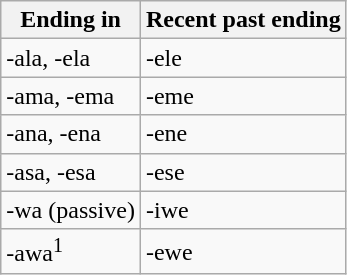<table class="wikitable">
<tr>
<th>Ending in</th>
<th>Recent past ending</th>
</tr>
<tr>
<td>-ala, -ela</td>
<td>-ele</td>
</tr>
<tr>
<td>-ama, -ema</td>
<td>-eme</td>
</tr>
<tr>
<td>-ana, -ena</td>
<td>-ene</td>
</tr>
<tr>
<td>-asa, -esa</td>
<td>-ese</td>
</tr>
<tr>
<td>-wa (passive)</td>
<td>-iwe</td>
</tr>
<tr>
<td>-awa<sup>1</sup></td>
<td>-ewe</td>
</tr>
</table>
